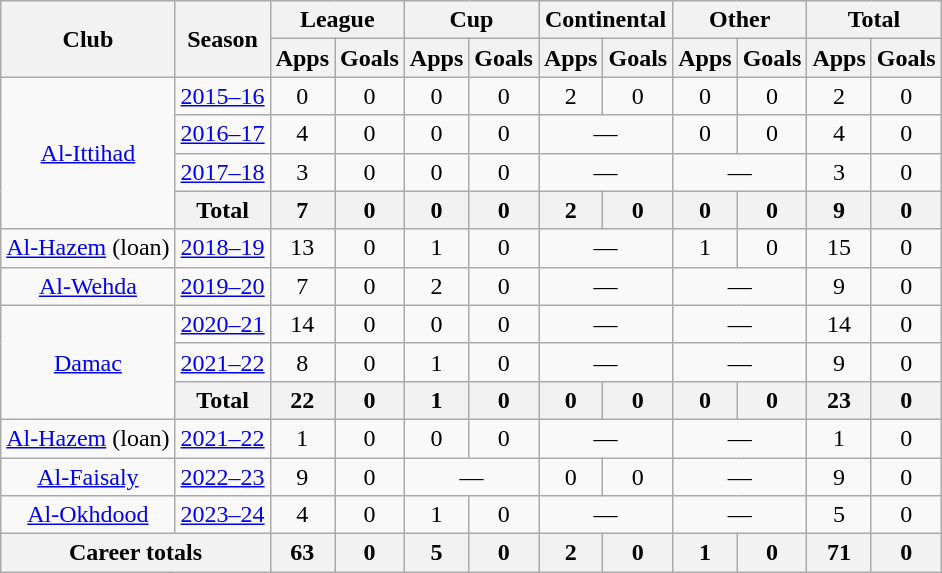<table class="wikitable" style="text-align: center">
<tr>
<th rowspan=2>Club</th>
<th rowspan=2>Season</th>
<th colspan=2>League</th>
<th colspan=2>Cup</th>
<th colspan=2>Continental</th>
<th colspan=2>Other</th>
<th colspan=2>Total</th>
</tr>
<tr>
<th>Apps</th>
<th>Goals</th>
<th>Apps</th>
<th>Goals</th>
<th>Apps</th>
<th>Goals</th>
<th>Apps</th>
<th>Goals</th>
<th>Apps</th>
<th>Goals</th>
</tr>
<tr>
<td rowspan=4><a href='#'>Al-Ittihad</a></td>
<td><a href='#'>2015–16</a></td>
<td>0</td>
<td>0</td>
<td>0</td>
<td>0</td>
<td>2</td>
<td>0</td>
<td>0</td>
<td>0</td>
<td>2</td>
<td>0</td>
</tr>
<tr>
<td><a href='#'>2016–17</a></td>
<td>4</td>
<td>0</td>
<td>0</td>
<td>0</td>
<td colspan=2">—</td>
<td>0</td>
<td>0</td>
<td>4</td>
<td>0</td>
</tr>
<tr>
<td><a href='#'>2017–18</a></td>
<td>3</td>
<td>0</td>
<td>0</td>
<td>0</td>
<td colspan=2">—</td>
<td colspan=2">—</td>
<td>3</td>
<td>0</td>
</tr>
<tr>
<th>Total</th>
<th>7</th>
<th>0</th>
<th>0</th>
<th>0</th>
<th>2</th>
<th>0</th>
<th>0</th>
<th>0</th>
<th>9</th>
<th>0</th>
</tr>
<tr>
<td><a href='#'>Al-Hazem</a> (loan)</td>
<td><a href='#'>2018–19</a></td>
<td>13</td>
<td>0</td>
<td>1</td>
<td>0</td>
<td colspan=2">—</td>
<td>1</td>
<td>0</td>
<td>15</td>
<td>0</td>
</tr>
<tr>
<td><a href='#'>Al-Wehda</a></td>
<td><a href='#'>2019–20</a></td>
<td>7</td>
<td>0</td>
<td>2</td>
<td>0</td>
<td colspan=2">—</td>
<td colspan=2">—</td>
<td>9</td>
<td>0</td>
</tr>
<tr>
<td rowspan=3><a href='#'>Damac</a></td>
<td><a href='#'>2020–21</a></td>
<td>14</td>
<td>0</td>
<td>0</td>
<td>0</td>
<td colspan=2">—</td>
<td colspan=2">—</td>
<td>14</td>
<td>0</td>
</tr>
<tr>
<td><a href='#'>2021–22</a></td>
<td>8</td>
<td>0</td>
<td>1</td>
<td>0</td>
<td colspan=2">—</td>
<td colspan=2">—</td>
<td>9</td>
<td>0</td>
</tr>
<tr>
<th>Total</th>
<th>22</th>
<th>0</th>
<th>1</th>
<th>0</th>
<th>0</th>
<th>0</th>
<th>0</th>
<th>0</th>
<th>23</th>
<th>0</th>
</tr>
<tr>
<td><a href='#'>Al-Hazem</a> (loan)</td>
<td><a href='#'>2021–22</a></td>
<td>1</td>
<td>0</td>
<td>0</td>
<td>0</td>
<td colspan=2">—</td>
<td colspan=2">—</td>
<td>1</td>
<td>0</td>
</tr>
<tr>
<td><a href='#'>Al-Faisaly</a></td>
<td><a href='#'>2022–23</a></td>
<td>9</td>
<td>0</td>
<td colspan=2">—</td>
<td>0</td>
<td>0</td>
<td colspan=2">—</td>
<td>9</td>
<td>0</td>
</tr>
<tr>
<td><a href='#'>Al-Okhdood</a></td>
<td><a href='#'>2023–24</a></td>
<td>4</td>
<td>0</td>
<td>1</td>
<td>0</td>
<td colspan=2">—</td>
<td colspan=2">—</td>
<td>5</td>
<td>0</td>
</tr>
<tr>
<th colspan=2>Career totals</th>
<th>63</th>
<th>0</th>
<th>5</th>
<th>0</th>
<th>2</th>
<th>0</th>
<th>1</th>
<th>0</th>
<th>71</th>
<th>0</th>
</tr>
</table>
